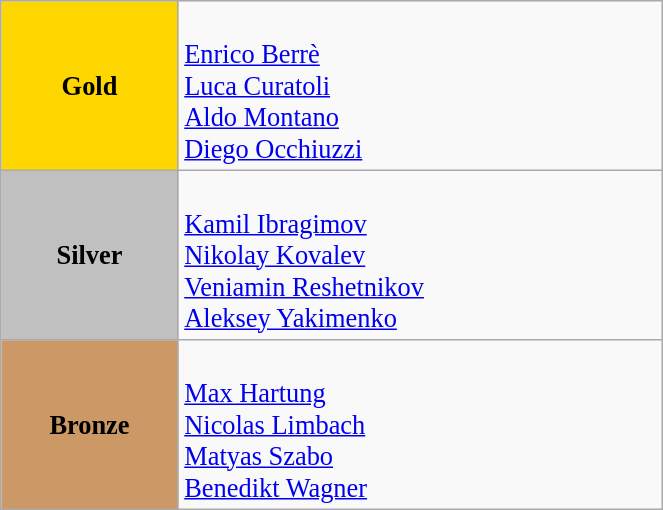<table class="wikitable" style="text-align:center; font-size:110%;" width="35%">
<tr>
<td bgcolor="gold"><strong>Gold</strong></td>
<td align=left><br><a href='#'>Enrico Berrè</a><br><a href='#'>Luca Curatoli</a><br><a href='#'>Aldo Montano</a><br><a href='#'>Diego Occhiuzzi</a></td>
</tr>
<tr>
<td bgcolor="silver"><strong>Silver</strong></td>
<td align=left><br><a href='#'>Kamil Ibragimov</a><br><a href='#'>Nikolay Kovalev</a><br><a href='#'>Veniamin Reshetnikov</a><br><a href='#'>Aleksey Yakimenko</a></td>
</tr>
<tr>
<td bgcolor="#cc9966"><strong>Bronze</strong></td>
<td align=left><br><a href='#'>Max Hartung</a><br><a href='#'>Nicolas Limbach</a><br><a href='#'>Matyas Szabo</a><br><a href='#'>Benedikt Wagner</a></td>
</tr>
</table>
